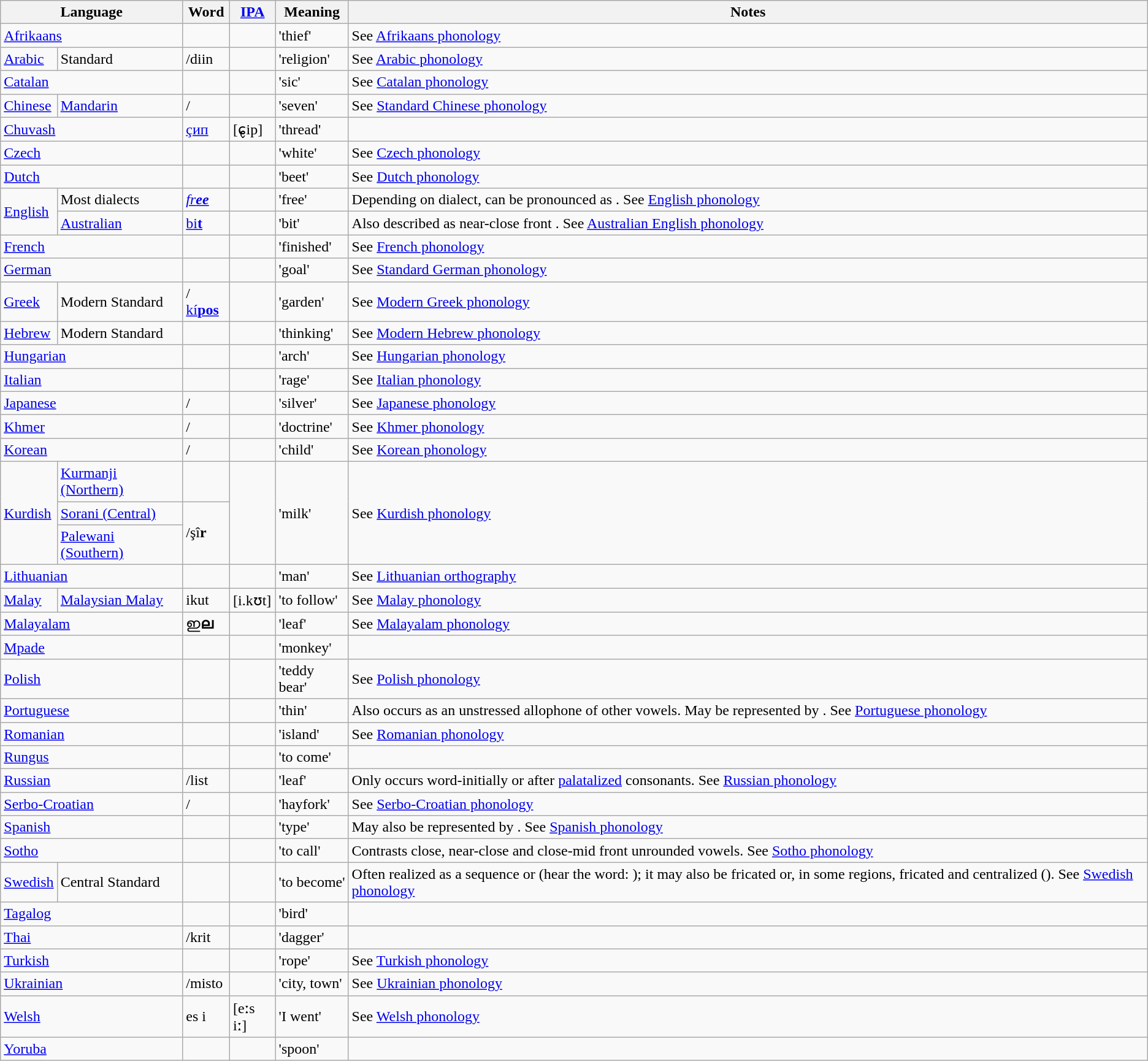<table class="wikitable" style="clear: both;">
<tr>
<th colspan="2">Language</th>
<th>Word</th>
<th><a href='#'>IPA</a></th>
<th>Meaning</th>
<th>Notes</th>
</tr>
<tr>
<td colspan="2"><a href='#'>Afrikaans</a></td>
<td></td>
<td></td>
<td>'thief'</td>
<td>See <a href='#'>Afrikaans phonology</a></td>
</tr>
<tr>
<td><a href='#'>Arabic</a></td>
<td>Standard</td>
<td>/diin</td>
<td></td>
<td>'religion'</td>
<td>See <a href='#'>Arabic phonology</a></td>
</tr>
<tr>
<td colspan="2"><a href='#'>Catalan</a></td>
<td></td>
<td></td>
<td>'sic'</td>
<td>See <a href='#'>Catalan phonology</a></td>
</tr>
<tr>
<td><a href='#'>Chinese</a></td>
<td><a href='#'>Mandarin</a></td>
<td> / </td>
<td></td>
<td>'seven'</td>
<td>See <a href='#'>Standard Chinese phonology</a></td>
</tr>
<tr>
<td colspan="2"><a href='#'>Chuvash</a></td>
<td><a href='#'>çип</a></td>
<td>[ɕ̬ip]</td>
<td>'thread'</td>
<td></td>
</tr>
<tr>
<td colspan="2"><a href='#'>Czech</a></td>
<td></td>
<td></td>
<td>'white'</td>
<td>See <a href='#'>Czech phonology</a></td>
</tr>
<tr>
<td colspan="2"><a href='#'>Dutch</a></td>
<td></td>
<td></td>
<td>'beet'</td>
<td>See <a href='#'>Dutch phonology</a></td>
</tr>
<tr>
<td rowspan="2"><a href='#'>English</a></td>
<td>Most dialects</td>
<td><a href='#'><em>fr<strong>ee<strong><em></a></td>
<td></td>
<td>'free'</td>
<td>Depending on dialect, can be pronounced as . See <a href='#'>English phonology</a></td>
</tr>
<tr>
<td><a href='#'>Australian</a></td>
<td><a href='#'></em>b</strong>i<strong>t<em></a></td>
<td></td>
<td>'bit'</td>
<td>Also described as near-close front . See <a href='#'>Australian English phonology</a></td>
</tr>
<tr>
<td colspan="2"><a href='#'>French</a></td>
<td></td>
<td></td>
<td>'finished'</td>
<td>See <a href='#'>French phonology</a></td>
</tr>
<tr>
<td colspan="2"><a href='#'>German</a></td>
<td></td>
<td></td>
<td>'goal'</td>
<td>See <a href='#'>Standard German phonology</a></td>
</tr>
<tr>
<td><a href='#'>Greek</a></td>
<td>Modern Standard</td>
<td> / <a href='#'></em>k</strong>í<strong>pos<em></a></td>
<td></td>
<td>'garden'</td>
<td>See <a href='#'>Modern Greek phonology</a></td>
</tr>
<tr>
<td><a href='#'>Hebrew</a></td>
<td>Modern Standard</td>
<td></td>
<td></td>
<td>'thinking'</td>
<td>See <a href='#'>Modern Hebrew phonology</a></td>
</tr>
<tr>
<td colspan="2"><a href='#'>Hungarian</a></td>
<td></td>
<td></td>
<td>'arch'</td>
<td>See <a href='#'>Hungarian phonology</a></td>
</tr>
<tr>
<td colspan="2"><a href='#'>Italian</a></td>
<td></td>
<td></td>
<td>'rage'</td>
<td>See <a href='#'>Italian phonology</a></td>
</tr>
<tr>
<td colspan="2"><a href='#'>Japanese</a></td>
<td>/</td>
<td></td>
<td>'silver'</td>
<td>See <a href='#'>Japanese phonology</a></td>
</tr>
<tr>
<td colspan="2"><a href='#'>Khmer</a></td>
<td> / </td>
<td></td>
<td>'doctrine'</td>
<td>See <a href='#'>Khmer phonology</a></td>
</tr>
<tr>
<td colspan="2"><a href='#'>Korean</a></td>
<td> / </td>
<td></td>
<td>'child'</td>
<td>See <a href='#'>Korean phonology</a></td>
</tr>
<tr>
<td rowspan="3"><a href='#'>Kurdish</a></td>
<td><a href='#'>Kurmanji (Northern)</a></td>
<td></td>
<td rowspan="3"></td>
<td rowspan="3">'milk'</td>
<td rowspan="3">See <a href='#'>Kurdish phonology</a></td>
</tr>
<tr>
<td><a href='#'>Sorani (Central)</a></td>
<td rowspan="2">/ş</strong>î<strong>r</td>
</tr>
<tr>
<td><a href='#'>Palewani (Southern)</a></td>
</tr>
<tr>
<td colspan="2"><a href='#'>Lithuanian</a></td>
<td></td>
<td></td>
<td>'man'</td>
<td>See <a href='#'>Lithuanian orthography</a></td>
</tr>
<tr>
<td><a href='#'>Malay</a></td>
<td><a href='#'>Malaysian Malay</a></td>
<td></em>ikut<em></td>
<td>[i.kʊt]</td>
<td>'to follow'</td>
<td>See <a href='#'>Malay phonology</a></td>
</tr>
<tr>
<td colspan="2"><a href='#'>Malayalam</a></td>
<td></strong>ഇ<strong>ല</td>
<td></td>
<td>'leaf'</td>
<td>See <a href='#'>Malayalam phonology</a></td>
</tr>
<tr>
<td colspan="2"><a href='#'>Mpade</a></td>
<td></td>
<td></td>
<td>'monkey'</td>
<td></td>
</tr>
<tr>
<td colspan="2"><a href='#'>Polish</a></td>
<td></td>
<td></td>
<td>'teddy bear'</td>
<td>See <a href='#'>Polish phonology</a></td>
</tr>
<tr>
<td colspan="2"><a href='#'>Portuguese</a></td>
<td></td>
<td></td>
<td>'thin'</td>
<td>Also occurs as an unstressed allophone of other vowels. May be represented by . See <a href='#'>Portuguese phonology</a></td>
</tr>
<tr>
<td colspan="2"><a href='#'>Romanian</a></td>
<td></td>
<td></td>
<td>'island'</td>
<td>See <a href='#'>Romanian phonology</a></td>
</tr>
<tr>
<td colspan="2"><a href='#'>Rungus</a></td>
<td></td>
<td></td>
<td>'to come'</td>
<td></td>
</tr>
<tr>
<td colspan="2"><a href='#'>Russian</a></td>
<td>/list</td>
<td></td>
<td>'leaf'</td>
<td>Only occurs word-initially or after <a href='#'>palatalized</a> consonants. See <a href='#'>Russian phonology</a></td>
</tr>
<tr>
<td colspan="2"><a href='#'>Serbo-Croatian</a></td>
<td> / </td>
<td></td>
<td>'hayfork'</td>
<td>See <a href='#'>Serbo-Croatian phonology</a></td>
</tr>
<tr>
<td colspan="2"><a href='#'>Spanish</a></td>
<td></td>
<td></td>
<td>'type'</td>
<td>May also be represented by . See <a href='#'>Spanish phonology</a></td>
</tr>
<tr>
<td colspan="2"><a href='#'>Sotho</a></td>
<td></td>
<td></td>
<td>'to call'</td>
<td>Contrasts close, near-close and close-mid front unrounded vowels. See <a href='#'>Sotho phonology</a></td>
</tr>
<tr>
<td><a href='#'>Swedish</a></td>
<td>Central Standard</td>
<td></td>
<td></td>
<td>'to become'</td>
<td>Often realized as a sequence  or  (hear the word: ); it may also be fricated  or, in some regions, fricated and centralized (). See <a href='#'>Swedish phonology</a></td>
</tr>
<tr>
<td colspan="2"><a href='#'>Tagalog</a></td>
<td></td>
<td></td>
<td>'bird'</td>
<td></td>
</tr>
<tr>
<td colspan="2"><a href='#'>Thai</a></td>
<td>/krit</td>
<td></td>
<td>'dagger'</td>
<td></td>
</tr>
<tr>
<td colspan="2"><a href='#'>Turkish</a></td>
<td></td>
<td></td>
<td>'rope'</td>
<td>See <a href='#'>Turkish phonology</a></td>
</tr>
<tr>
<td colspan="2"><a href='#'>Ukrainian</a></td>
<td>/misto</td>
<td></td>
<td>'city, town'</td>
<td>See <a href='#'>Ukrainian phonology</a></td>
</tr>
<tr>
<td colspan="2"><a href='#'>Welsh</a></td>
<td>es </strong>i<strong></td>
<td>[eːs iː]</td>
<td>'I went'</td>
<td>See <a href='#'>Welsh phonology</a></td>
</tr>
<tr>
<td colspan="2"><a href='#'>Yoruba</a></td>
<td></td>
<td></td>
<td>'spoon'</td>
<td></td>
</tr>
</table>
